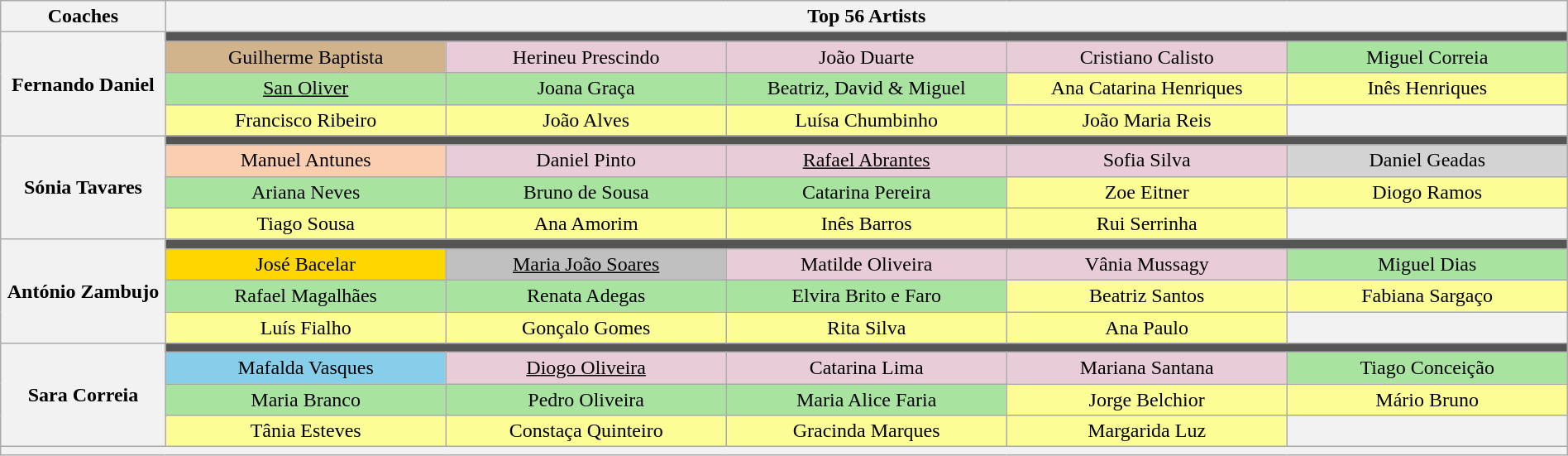<table class="wikitable" style="text-align:center; width:100%">
<tr>
<th style="width:10%">Coaches</th>
<th style="width:90%" colspan="6">Top 56 Artists</th>
</tr>
<tr>
<th rowspan="4">Fernando Daniel</th>
<td colspan="6" style="background:#555"></td>
</tr>
<tr>
<td style="background:tan">Guilherme Baptista</td>
<td style="background:#E8CCD7">Herineu Prescindo</td>
<td style="background:#E8CCD7">João Duarte</td>
<td style="background:#E8CCD7">Cristiano Calisto</td>
<td style="background:#A8E4A0">Miguel Correia</td>
</tr>
<tr>
<td style="background:#A8E4A0"><u>San Oliver</u></td>
<td style="background:#A8E4A0">Joana Graça</td>
<td style="background:#A8E4A0">Beatriz, David & Miguel</td>
<td style="background:#FDFD96">Ana Catarina Henriques</td>
<td style="background:#FDFD96">Inês Henriques</td>
</tr>
<tr>
<td style="background:#FDFD96">Francisco Ribeiro</td>
<td style="background:#FDFD96">João Alves</td>
<td style="background:#FDFD96">Luísa Chumbinho</td>
<td style="background:#FDFD96">João Maria Reis</td>
<th></th>
</tr>
<tr>
<th rowspan="4">Sónia Tavares</th>
<td colspan="6" style="background:#555"></td>
</tr>
<tr>
<td style="background:#fbceb1">Manuel Antunes</td>
<td style="background:#E8CCD7">Daniel Pinto</td>
<td style="background:#E8CCD7"><u>Rafael Abrantes</u></td>
<td style="background:#E8CCD7">Sofia Silva</td>
<td style="background:lightgray">Daniel Geadas</td>
</tr>
<tr>
<td style="background:#A8E4A0">Ariana Neves</td>
<td style="background:#A8E4A0">Bruno de Sousa</td>
<td style="background:#A8E4A0">Catarina Pereira</td>
<td style="background:#FDFD96">Zoe Eitner</td>
<td style="background:#FDFD96">Diogo Ramos</td>
</tr>
<tr>
<td style="background:#FDFD96">Tiago Sousa</td>
<td style="background:#FDFD96">Ana Amorim</td>
<td style="background:#FDFD96">Inês Barros</td>
<td style="background:#FDFD96">Rui Serrinha</td>
<th></th>
</tr>
<tr>
<th rowspan="4">António Zambujo</th>
<td colspan="6" style="background:#555"></td>
</tr>
<tr>
<td style="background:gold">José Bacelar</td>
<td style="background:silver"><u>Maria João Soares</u></td>
<td style="background:#E8CCD7">Matilde Oliveira</td>
<td style="background:#E8CCD7">Vânia Mussagy</td>
<td style="background:#A8E4A0">Miguel Dias</td>
</tr>
<tr>
<td style="background:#A8E4A0">Rafael Magalhães</td>
<td style="background:#A8E4A0">Renata Adegas</td>
<td style="background:#A8E4A0">Elvira Brito e Faro</td>
<td style="background:#FDFD96">Beatriz Santos</td>
<td style="background:#FDFD96">Fabiana Sargaço</td>
</tr>
<tr>
<td style="background:#FDFD96">Luís Fialho</td>
<td style="background:#FDFD96">Gonçalo Gomes</td>
<td style="background:#FDFD96">Rita Silva</td>
<td style="background:#FDFD96">Ana Paulo</td>
<th></th>
</tr>
<tr>
<th rowspan="4">Sara Correia</th>
<td colspan="6" style="background:#555"></td>
</tr>
<tr>
<td style="background:skyblue">Mafalda Vasques</td>
<td style="background:#E8CCD7"><u>Diogo Oliveira</u></td>
<td style="background:#E8CCD7">Catarina Lima</td>
<td style="background:#E8CCD7">Mariana Santana</td>
<td style="background:#A8E4A0">Tiago Conceição</td>
</tr>
<tr>
<td style="background:#A8E4A0">Maria Branco</td>
<td style="background:#A8E4A0">Pedro Oliveira</td>
<td style="background:#A8E4A0">Maria Alice Faria</td>
<td style="background:#FDFD96">Jorge Belchior</td>
<td style="background:#FDFD96">Mário Bruno</td>
</tr>
<tr>
<td style="background:#FDFD96; width:17%">Tânia Esteves</td>
<td style="background:#FDFD96; width:17%">Constaça Quinteiro</td>
<td style="background:#FDFD96; width:17%">Gracinda Marques</td>
<td style="background:#FDFD96; width:17%">Margarida Luz</td>
<th style="width:17%"></th>
</tr>
<tr>
<th colspan="7" style="font-size:95%; line-height:14px"></th>
</tr>
</table>
